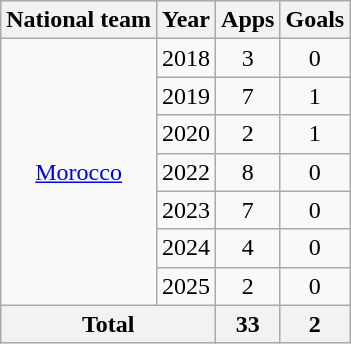<table class="wikitable" style="text-align:center">
<tr>
<th>National team</th>
<th>Year</th>
<th>Apps</th>
<th>Goals</th>
</tr>
<tr>
<td rowspan="7"><a href='#'>Morocco</a></td>
<td>2018</td>
<td>3</td>
<td>0</td>
</tr>
<tr>
<td>2019</td>
<td>7</td>
<td>1</td>
</tr>
<tr>
<td>2020</td>
<td>2</td>
<td>1</td>
</tr>
<tr>
<td>2022</td>
<td>8</td>
<td>0</td>
</tr>
<tr>
<td>2023</td>
<td>7</td>
<td>0</td>
</tr>
<tr>
<td>2024</td>
<td>4</td>
<td>0</td>
</tr>
<tr>
<td>2025</td>
<td>2</td>
<td>0</td>
</tr>
<tr>
<th colspan="2">Total</th>
<th>33</th>
<th>2</th>
</tr>
</table>
